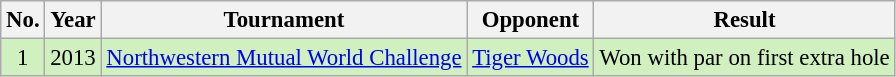<table class="wikitable" style="font-size:95%;">
<tr>
<th>No.</th>
<th>Year</th>
<th>Tournament</th>
<th>Opponent</th>
<th>Result</th>
</tr>
<tr style="background:#D0F0C0;">
<td align=center>1</td>
<td>2013</td>
<td><a href='#'>Northwestern Mutual World Challenge</a></td>
<td> <a href='#'>Tiger Woods</a></td>
<td>Won with par on first extra hole</td>
</tr>
</table>
